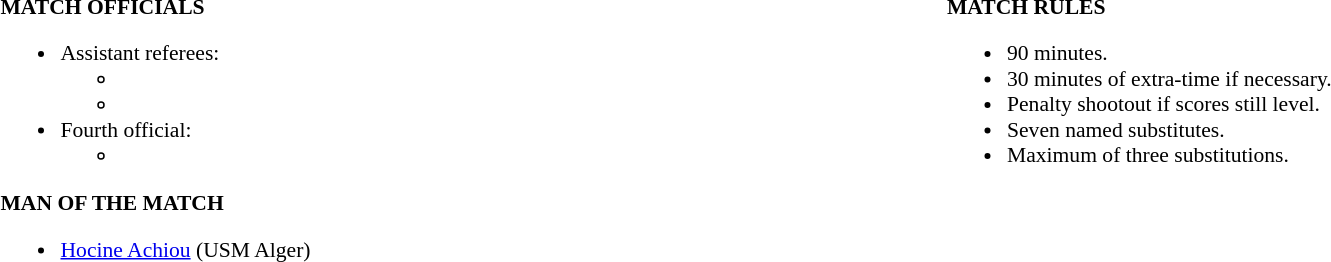<table width=100% style="font-size: 90%">
<tr>
<td width=50% valign=top><br><strong>MATCH OFFICIALS</strong><ul><li>Assistant referees:<ul><li></li><li></li></ul></li><li>Fourth official:<ul><li></li></ul></li></ul><strong>MAN OF THE MATCH</strong><ul><li> <a href='#'>Hocine Achiou</a> (USM Alger)</li></ul></td>
<td style="width:50%; vertical-align:top;"><br><strong>MATCH RULES</strong><ul><li>90 minutes.</li><li>30 minutes of extra-time if necessary.</li><li>Penalty shootout if scores still level.</li><li>Seven named substitutes.</li><li>Maximum of three substitutions.</li></ul></td>
</tr>
</table>
